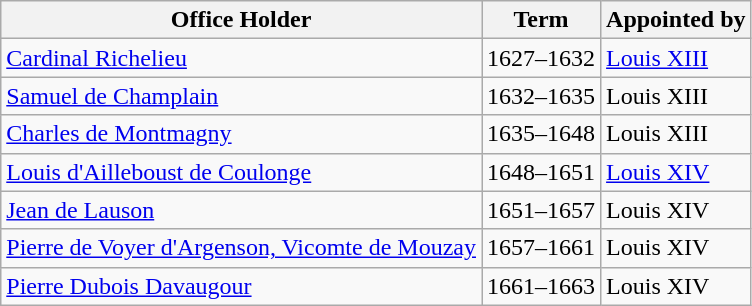<table class="wikitable">
<tr>
<th>Office Holder</th>
<th>Term</th>
<th>Appointed by</th>
</tr>
<tr>
<td><a href='#'>Cardinal Richelieu</a></td>
<td>1627–1632</td>
<td><a href='#'>Louis XIII</a></td>
</tr>
<tr>
<td><a href='#'>Samuel de Champlain</a></td>
<td>1632–1635</td>
<td>Louis XIII</td>
</tr>
<tr>
<td><a href='#'>Charles de Montmagny</a></td>
<td>1635–1648</td>
<td>Louis XIII</td>
</tr>
<tr>
<td><a href='#'>Louis d'Ailleboust de Coulonge</a></td>
<td>1648–1651</td>
<td><a href='#'>Louis XIV</a></td>
</tr>
<tr>
<td><a href='#'>Jean de Lauson</a></td>
<td>1651–1657</td>
<td>Louis XIV</td>
</tr>
<tr>
<td><a href='#'>Pierre de Voyer d'Argenson, Vicomte de Mouzay</a></td>
<td>1657–1661</td>
<td>Louis XIV</td>
</tr>
<tr>
<td><a href='#'>Pierre Dubois Davaugour</a></td>
<td>1661–1663</td>
<td>Louis XIV</td>
</tr>
</table>
